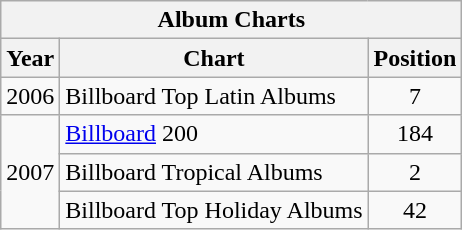<table class="wikitable">
<tr>
<th colspan="3">Album Charts</th>
</tr>
<tr>
<th>Year</th>
<th>Chart</th>
<th>Position</th>
</tr>
<tr>
<td>2006</td>
<td>Billboard Top Latin Albums</td>
<td align="center">7</td>
</tr>
<tr>
<td rowspan="4">2007</td>
<td><a href='#'>Billboard</a> 200</td>
<td align="center">184</td>
</tr>
<tr>
<td>Billboard Tropical Albums</td>
<td align="center">2</td>
</tr>
<tr>
<td>Billboard Top Holiday Albums</td>
<td align="center">42</td>
</tr>
</table>
